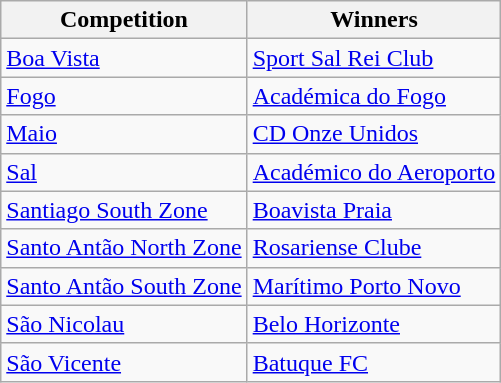<table class="wikitable">
<tr>
<th>Competition</th>
<th>Winners</th>
</tr>
<tr>
<td><a href='#'>Boa Vista</a></td>
<td><a href='#'>Sport Sal Rei Club</a></td>
</tr>
<tr>
<td><a href='#'>Fogo</a></td>
<td><a href='#'>Académica do Fogo</a></td>
</tr>
<tr>
<td><a href='#'>Maio</a></td>
<td><a href='#'>CD Onze Unidos</a></td>
</tr>
<tr>
<td><a href='#'>Sal</a></td>
<td><a href='#'>Académico do Aeroporto</a></td>
</tr>
<tr>
<td><a href='#'>Santiago South Zone</a></td>
<td><a href='#'>Boavista Praia</a></td>
</tr>
<tr>
<td><a href='#'>Santo Antão North Zone</a></td>
<td><a href='#'>Rosariense Clube</a></td>
</tr>
<tr>
<td><a href='#'>Santo Antão South Zone</a></td>
<td><a href='#'>Marítimo Porto Novo</a></td>
</tr>
<tr>
<td><a href='#'>São Nicolau</a></td>
<td><a href='#'>Belo Horizonte</a></td>
</tr>
<tr>
<td><a href='#'>São Vicente</a></td>
<td><a href='#'>Batuque FC</a></td>
</tr>
</table>
